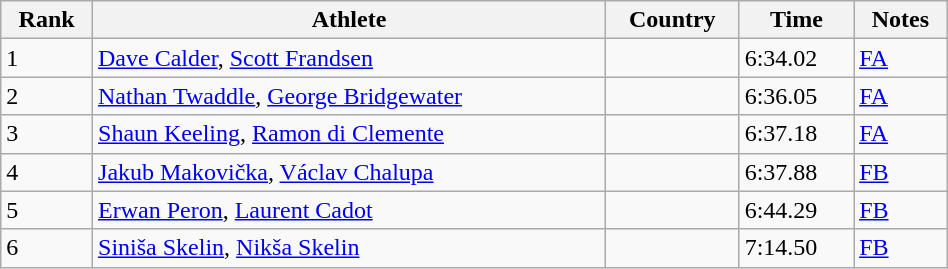<table class="wikitable sortable" width=50%>
<tr>
<th>Rank</th>
<th>Athlete</th>
<th>Country</th>
<th>Time</th>
<th>Notes</th>
</tr>
<tr>
<td>1</td>
<td><a href='#'>Dave Calder</a>, <a href='#'>Scott Frandsen</a></td>
<td></td>
<td>6:34.02</td>
<td><a href='#'>FA</a></td>
</tr>
<tr>
<td>2</td>
<td><a href='#'>Nathan Twaddle</a>, <a href='#'>George Bridgewater</a></td>
<td></td>
<td>6:36.05</td>
<td><a href='#'>FA</a></td>
</tr>
<tr>
<td>3</td>
<td><a href='#'>Shaun Keeling</a>, <a href='#'>Ramon di Clemente</a></td>
<td></td>
<td>6:37.18</td>
<td><a href='#'>FA</a></td>
</tr>
<tr>
<td>4</td>
<td><a href='#'>Jakub Makovička</a>, <a href='#'>Václav Chalupa</a></td>
<td></td>
<td>6:37.88</td>
<td><a href='#'>FB</a></td>
</tr>
<tr>
<td>5</td>
<td><a href='#'>Erwan Peron</a>, <a href='#'>Laurent Cadot</a></td>
<td></td>
<td>6:44.29</td>
<td><a href='#'>FB</a></td>
</tr>
<tr>
<td>6</td>
<td><a href='#'>Siniša Skelin</a>, <a href='#'>Nikša Skelin</a></td>
<td></td>
<td>7:14.50</td>
<td><a href='#'>FB</a></td>
</tr>
</table>
